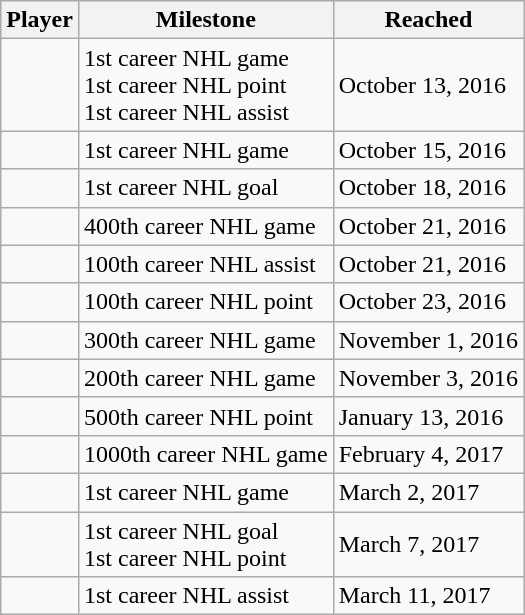<table class="wikitable">
<tr align=center>
<th scope="col">Player</th>
<th scope="col">Milestone</th>
<th scope="col" data-sort-type="date">Reached</th>
</tr>
<tr>
<td></td>
<td>1st career NHL game<br>1st career NHL point<br>1st career NHL assist</td>
<td>October 13, 2016</td>
</tr>
<tr>
<td></td>
<td>1st career NHL game</td>
<td>October 15, 2016</td>
</tr>
<tr>
<td></td>
<td>1st career NHL goal</td>
<td>October 18, 2016</td>
</tr>
<tr>
<td></td>
<td>400th career NHL game</td>
<td>October 21, 2016</td>
</tr>
<tr>
<td></td>
<td>100th career NHL assist</td>
<td>October 21, 2016</td>
</tr>
<tr>
<td></td>
<td>100th career NHL point</td>
<td>October 23, 2016</td>
</tr>
<tr>
<td></td>
<td>300th career NHL game</td>
<td>November 1, 2016</td>
</tr>
<tr>
<td></td>
<td>200th career NHL game</td>
<td>November 3, 2016</td>
</tr>
<tr>
<td></td>
<td>500th career NHL point</td>
<td>January 13, 2016</td>
</tr>
<tr>
<td></td>
<td>1000th career NHL game</td>
<td>February 4, 2017</td>
</tr>
<tr>
<td></td>
<td>1st career NHL game</td>
<td>March 2, 2017</td>
</tr>
<tr>
<td></td>
<td>1st career NHL goal<br>1st career NHL point</td>
<td>March 7, 2017</td>
</tr>
<tr>
<td></td>
<td>1st career NHL assist</td>
<td>March 11, 2017</td>
</tr>
</table>
